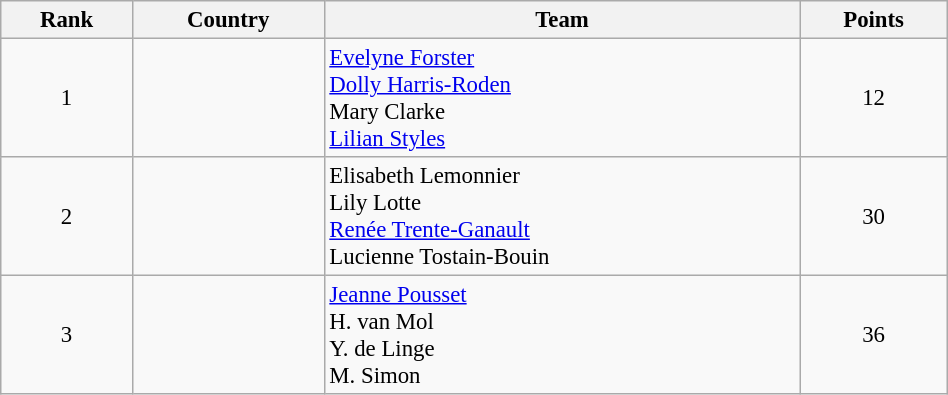<table class="wikitable sortable" style=" text-align:center; font-size:95%;" width="50%">
<tr>
<th>Rank</th>
<th>Country</th>
<th>Team</th>
<th>Points</th>
</tr>
<tr>
<td align=center>1</td>
<td align=left></td>
<td align=left><a href='#'>Evelyne Forster</a><br><a href='#'>Dolly Harris-Roden</a><br>Mary Clarke<br><a href='#'>Lilian Styles</a></td>
<td>12</td>
</tr>
<tr>
<td align=center>2</td>
<td align=left></td>
<td align=left>Elisabeth Lemonnier<br>Lily Lotte<br><a href='#'>Renée Trente-Ganault</a><br>Lucienne Tostain-Bouin</td>
<td>30</td>
</tr>
<tr>
<td align=center>3</td>
<td align=left></td>
<td align=left><a href='#'>Jeanne Pousset</a><br>H. van Mol<br>Y. de Linge<br>M. Simon</td>
<td>36</td>
</tr>
</table>
